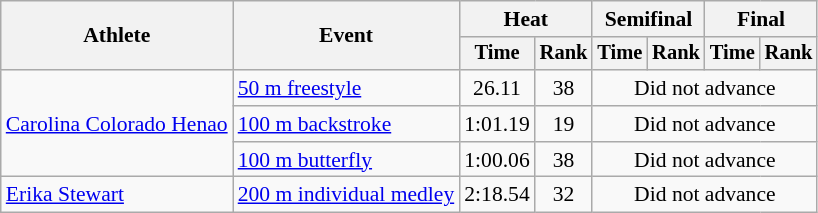<table class=wikitable style="font-size:90%">
<tr>
<th rowspan="2">Athlete</th>
<th rowspan="2">Event</th>
<th colspan="2">Heat</th>
<th colspan="2">Semifinal</th>
<th colspan="2">Final</th>
</tr>
<tr style="font-size:95%">
<th>Time</th>
<th>Rank</th>
<th>Time</th>
<th>Rank</th>
<th>Time</th>
<th>Rank</th>
</tr>
<tr align=center>
<td align=left rowspan=3><a href='#'>Carolina Colorado Henao</a></td>
<td align=left><a href='#'>50 m freestyle</a></td>
<td>26.11</td>
<td>38</td>
<td colspan=4>Did not advance</td>
</tr>
<tr align=center>
<td align=left><a href='#'>100 m backstroke</a></td>
<td>1:01.19</td>
<td>19</td>
<td colspan=4>Did not advance</td>
</tr>
<tr align=center>
<td align=left><a href='#'>100 m butterfly</a></td>
<td>1:00.06</td>
<td>38</td>
<td colspan=4>Did not advance</td>
</tr>
<tr align=center>
<td align=left><a href='#'>Erika Stewart</a></td>
<td align=left><a href='#'>200 m individual medley</a></td>
<td>2:18.54</td>
<td>32</td>
<td colspan=4>Did not advance</td>
</tr>
</table>
